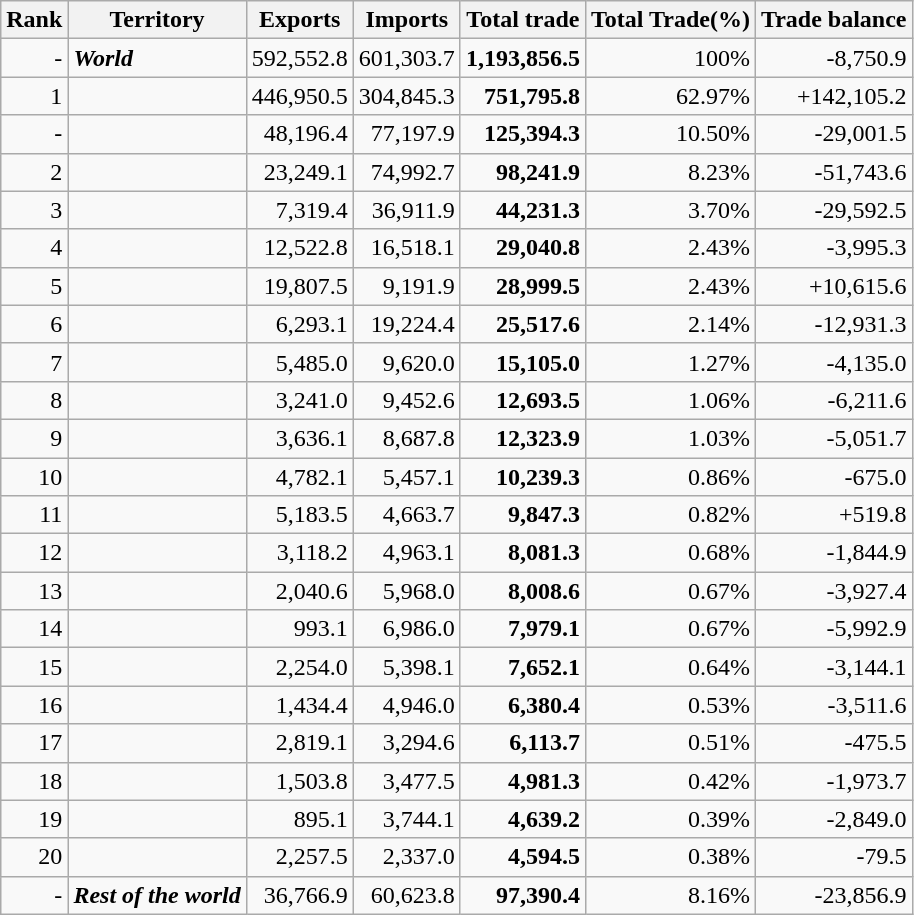<table class="sortable wikitable" style="text-align: right">
<tr>
<th>Rank</th>
<th>Territory</th>
<th>Exports</th>
<th>Imports</th>
<th>Total trade</th>
<th>Total Trade(%)</th>
<th>Trade balance</th>
</tr>
<tr>
<td>-</td>
<td align=left><strong><em>World</em></strong></td>
<td>592,552.8</td>
<td>601,303.7</td>
<td><strong>1,193,856.5</strong></td>
<td>100%</td>
<td>-8,750.9</td>
</tr>
<tr>
<td>1</td>
<td align=left><strong></strong></td>
<td>446,950.5</td>
<td>304,845.3</td>
<td><strong>751,795.8</strong></td>
<td>62.97%</td>
<td>+142,105.2</td>
</tr>
<tr>
<td>-</td>
<td align=left><strong><em></em></strong></td>
<td>48,196.4</td>
<td>77,197.9</td>
<td><strong>125,394.3</strong></td>
<td>10.50%</td>
<td>-29,001.5</td>
</tr>
<tr>
<td>2</td>
<td align=left><strong></strong></td>
<td>23,249.1</td>
<td>74,992.7</td>
<td><strong>98,241.9</strong></td>
<td>8.23%</td>
<td>-51,743.6</td>
</tr>
<tr>
<td>3</td>
<td align=left><strong></strong></td>
<td>7,319.4</td>
<td>36,911.9</td>
<td><strong>44,231.3</strong></td>
<td>3.70%</td>
<td>-29,592.5</td>
</tr>
<tr>
<td>4</td>
<td align=left><strong></strong></td>
<td>12,522.8</td>
<td>16,518.1</td>
<td><strong>29,040.8</strong></td>
<td>2.43%</td>
<td>-3,995.3</td>
</tr>
<tr>
<td>5</td>
<td align=left><strong></strong></td>
<td>19,807.5</td>
<td>9,191.9</td>
<td><strong>28,999.5</strong></td>
<td>2.43%</td>
<td>+10,615.6</td>
</tr>
<tr>
<td>6</td>
<td align=left><strong></strong></td>
<td>6,293.1</td>
<td>19,224.4</td>
<td><strong>25,517.6</strong></td>
<td>2.14%</td>
<td>-12,931.3</td>
</tr>
<tr>
<td>7</td>
<td align=left><strong></strong></td>
<td>5,485.0</td>
<td>9,620.0</td>
<td><strong>15,105.0</strong></td>
<td>1.27%</td>
<td>-4,135.0</td>
</tr>
<tr>
<td>8</td>
<td align=left><strong></strong></td>
<td>3,241.0</td>
<td>9,452.6</td>
<td><strong>12,693.5</strong></td>
<td>1.06%</td>
<td>-6,211.6</td>
</tr>
<tr>
<td>9</td>
<td align=left><strong></strong></td>
<td>3,636.1</td>
<td>8,687.8</td>
<td><strong>12,323.9</strong></td>
<td>1.03%</td>
<td>-5,051.7</td>
</tr>
<tr>
<td>10</td>
<td align=left><strong></strong></td>
<td>4,782.1</td>
<td>5,457.1</td>
<td><strong>10,239.3</strong></td>
<td>0.86%</td>
<td>-675.0</td>
</tr>
<tr>
<td>11</td>
<td align=left><strong></strong></td>
<td>5,183.5</td>
<td>4,663.7</td>
<td><strong>9,847.3</strong></td>
<td>0.82%</td>
<td>+519.8</td>
</tr>
<tr>
<td>12</td>
<td align=left><strong></strong></td>
<td>3,118.2</td>
<td>4,963.1</td>
<td><strong>8,081.3</strong></td>
<td>0.68%</td>
<td>-1,844.9</td>
</tr>
<tr>
<td>13</td>
<td align=left><strong></strong></td>
<td>2,040.6</td>
<td>5,968.0</td>
<td><strong>8,008.6</strong></td>
<td>0.67%</td>
<td>-3,927.4</td>
</tr>
<tr>
<td>14</td>
<td align=left><strong></strong></td>
<td>993.1</td>
<td>6,986.0</td>
<td><strong>7,979.1</strong></td>
<td>0.67%</td>
<td>-5,992.9</td>
</tr>
<tr>
<td>15</td>
<td align=left><strong></strong></td>
<td>2,254.0</td>
<td>5,398.1</td>
<td><strong>7,652.1</strong></td>
<td>0.64%</td>
<td>-3,144.1</td>
</tr>
<tr>
<td>16</td>
<td align=left><strong></strong></td>
<td>1,434.4</td>
<td>4,946.0</td>
<td><strong>6,380.4</strong></td>
<td>0.53%</td>
<td>-3,511.6</td>
</tr>
<tr>
<td>17</td>
<td align=left><strong></strong></td>
<td>2,819.1</td>
<td>3,294.6</td>
<td><strong>6,113.7</strong></td>
<td>0.51%</td>
<td>-475.5</td>
</tr>
<tr>
<td>18</td>
<td align=left><strong></strong></td>
<td>1,503.8</td>
<td>3,477.5</td>
<td><strong>4,981.3</strong></td>
<td>0.42%</td>
<td>-1,973.7</td>
</tr>
<tr>
<td>19</td>
<td align=left><strong></strong></td>
<td>895.1</td>
<td>3,744.1</td>
<td><strong>4,639.2</strong></td>
<td>0.39%</td>
<td>-2,849.0</td>
</tr>
<tr>
<td>20</td>
<td align=left><strong></strong></td>
<td>2,257.5</td>
<td>2,337.0</td>
<td><strong>4,594.5</strong></td>
<td>0.38%</td>
<td>-79.5</td>
</tr>
<tr class="sortbottom">
<td>-</td>
<td align=left><strong><em>Rest of the world</em></strong></td>
<td>36,766.9</td>
<td>60,623.8</td>
<td><strong>97,390.4</strong></td>
<td>8.16%</td>
<td>-23,856.9</td>
</tr>
</table>
